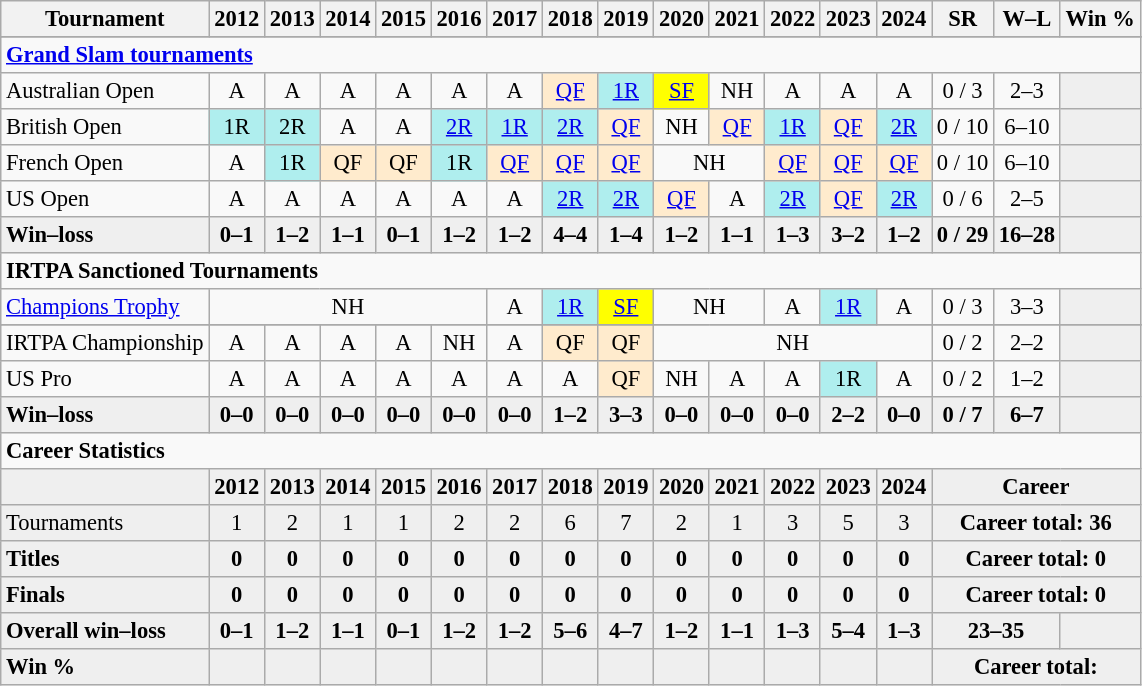<table class="wikitable nowrap" style=text-align:center;font-size:94%>
<tr>
<th>Tournament</th>
<th>2012</th>
<th>2013</th>
<th>2014</th>
<th>2015</th>
<th>2016</th>
<th>2017</th>
<th>2018</th>
<th>2019</th>
<th>2020</th>
<th>2021</th>
<th>2022</th>
<th>2023</th>
<th>2024</th>
<th>SR</th>
<th>W–L</th>
<th>Win %</th>
</tr>
<tr style=font-weight:bold;background:#efefef>
</tr>
<tr>
<td colspan="17" style="text-align:left"><strong><a href='#'>Grand Slam tournaments</a></strong></td>
</tr>
<tr>
<td align=left>Australian Open</td>
<td>A</td>
<td>A</td>
<td>A</td>
<td>A</td>
<td>A</td>
<td>A</td>
<td bgcolor=ffebcd><a href='#'>QF</a></td>
<td bgcolor=afeeee><a href='#'>1R</a></td>
<td style="background:yellow;"><a href='#'>SF</a></td>
<td>NH</td>
<td>A</td>
<td>A</td>
<td>A</td>
<td>0 / 3</td>
<td>2–3</td>
<td bgcolor=efefef></td>
</tr>
<tr>
<td align=left>British Open</td>
<td bgcolor=afeeee>1R</td>
<td bgcolor=afeeee>2R</td>
<td>A</td>
<td>A</td>
<td bgcolor=afeeee><a href='#'>2R</a></td>
<td bgcolor=afeeee><a href='#'>1R</a></td>
<td bgcolor=afeeee><a href='#'>2R</a></td>
<td bgcolor=ffebcd><a href='#'>QF</a></td>
<td>NH</td>
<td bgcolor=ffebcd><a href='#'>QF</a></td>
<td bgcolor=afeeee><a href='#'>1R</a></td>
<td bgcolor=ffebcd><a href='#'>QF</a></td>
<td bgcolor=afeeee><a href='#'>2R</a></td>
<td>0 / 10</td>
<td>6–10</td>
<td bgcolor=efefef></td>
</tr>
<tr>
<td align=left>French Open</td>
<td>A</td>
<td bgcolor=afeeee>1R</td>
<td bgcolor=ffebcd>QF</td>
<td bgcolor=ffebcd>QF</td>
<td bgcolor=afeeee>1R</td>
<td bgcolor=ffebcd><a href='#'>QF</a></td>
<td bgcolor=ffebcd><a href='#'>QF</a></td>
<td bgcolor=ffebcd><a href='#'>QF</a></td>
<td colspan=2>NH</td>
<td bgcolor=ffebcd><a href='#'>QF</a></td>
<td bgcolor=ffebcd><a href='#'>QF</a></td>
<td bgcolor=ffebcd><a href='#'>QF</a></td>
<td>0 / 10</td>
<td>6–10</td>
<td bgcolor=efefef></td>
</tr>
<tr>
<td align=left>US Open</td>
<td>A</td>
<td>A</td>
<td>A</td>
<td>A</td>
<td>A</td>
<td>A</td>
<td bgcolor=afeeee><a href='#'>2R</a></td>
<td bgcolor=afeeee><a href='#'>2R</a></td>
<td bgcolor=ffebcd><a href='#'>QF</a></td>
<td>A</td>
<td bgcolor=afeeee><a href='#'>2R</a></td>
<td bgcolor=ffebcd><a href='#'>QF</a></td>
<td bgcolor=afeeee><a href='#'>2R</a></td>
<td>0 / 6</td>
<td>2–5</td>
<td bgcolor=efefef></td>
</tr>
<tr style=font-weight:bold;background:#efefef>
<td style=text-align:left>Win–loss</td>
<td>0–1</td>
<td>1–2</td>
<td>1–1</td>
<td>0–1</td>
<td>1–2</td>
<td>1–2</td>
<td>4–4</td>
<td>1–4</td>
<td>1–2</td>
<td>1–1</td>
<td>1–3</td>
<td>3–2</td>
<td>1–2</td>
<td>0 / 29</td>
<td>16–28</td>
<td bgcolor=efefef></td>
</tr>
<tr>
<td colspan="17" style="text-align:left"><strong>IRTPA Sanctioned Tournaments</strong></td>
</tr>
<tr>
<td align=left><a href='#'>Champions Trophy</a></td>
<td colspan=5>NH</td>
<td>A</td>
<td bgcolor=afeeee><a href='#'>1R</a></td>
<td style="background:yellow;"><a href='#'>SF</a></td>
<td colspan=2>NH</td>
<td>A</td>
<td bgcolor=afeeee><a href='#'>1R</a></td>
<td>A</td>
<td>0 / 3</td>
<td>3–3</td>
<td bgcolor=efefef></td>
</tr>
<tr>
</tr>
<tr>
<td align=left>IRTPA Championship</td>
<td>A</td>
<td>A</td>
<td>A</td>
<td>A</td>
<td>NH</td>
<td>A</td>
<td bgcolor=ffebcd>QF</td>
<td bgcolor=ffebcd>QF</td>
<td colspan=5>NH</td>
<td>0 / 2</td>
<td>2–2</td>
<td bgcolor=efefef></td>
</tr>
<tr>
<td align=left>US Pro</td>
<td>A</td>
<td>A</td>
<td>A</td>
<td>A</td>
<td>A</td>
<td>A</td>
<td>A</td>
<td bgcolor=ffebcd>QF</td>
<td>NH</td>
<td>A</td>
<td>A</td>
<td bgcolor=afeeee>1R</td>
<td>A</td>
<td>0 / 2</td>
<td>1–2</td>
<td bgcolor=efefef></td>
</tr>
<tr style=font-weight:bold;background:#efefef>
<td style=text-align:left>Win–loss</td>
<td>0–0</td>
<td>0–0</td>
<td>0–0</td>
<td>0–0</td>
<td>0–0</td>
<td>0–0</td>
<td>1–2</td>
<td>3–3</td>
<td>0–0</td>
<td>0–0</td>
<td>0–0</td>
<td>2–2</td>
<td>0–0</td>
<td>0 / 7</td>
<td>6–7</td>
<td bgcolor=efefef></td>
</tr>
<tr>
<td colspan="17" style="text-align:left"><strong>Career Statistics</strong></td>
</tr>
<tr style="font-weight:bold;background:#EFEFEF;">
<td></td>
<td>2012</td>
<td>2013</td>
<td>2014</td>
<td>2015</td>
<td>2016</td>
<td>2017</td>
<td>2018</td>
<td>2019</td>
<td>2020</td>
<td>2021</td>
<td>2022</td>
<td>2023</td>
<td>2024</td>
<td colspan=3>Career</td>
</tr>
<tr style="background:#EFEFEF">
<td align=left>Tournaments</td>
<td>1</td>
<td>2</td>
<td>1</td>
<td>1</td>
<td>2</td>
<td>2</td>
<td>6</td>
<td>7</td>
<td>2</td>
<td>1</td>
<td>3</td>
<td>5</td>
<td>3</td>
<td colspan="3"><strong>Career total: 36</strong></td>
</tr>
<tr style=font-weight:bold;background:#efefef>
<td style=text-align:left>Titles</td>
<td>0</td>
<td>0</td>
<td>0</td>
<td>0</td>
<td>0</td>
<td>0</td>
<td>0</td>
<td>0</td>
<td>0</td>
<td>0</td>
<td>0</td>
<td>0</td>
<td>0</td>
<td colspan="3"><strong>Career total: 0</strong></td>
</tr>
<tr style=font-weight:bold;background:#efefef>
<td style=text-align:left>Finals</td>
<td>0</td>
<td>0</td>
<td>0</td>
<td>0</td>
<td>0</td>
<td>0</td>
<td>0</td>
<td>0</td>
<td>0</td>
<td>0</td>
<td>0</td>
<td>0</td>
<td>0</td>
<td colspan="3"><strong>Career total: 0</strong></td>
</tr>
<tr style=font-weight:bold;background:#efefef>
<td style=text-align:left>Overall win–loss</td>
<td>0–1</td>
<td>1–2</td>
<td>1–1</td>
<td>0–1</td>
<td>1–2</td>
<td>1–2</td>
<td>5–6</td>
<td>4–7</td>
<td>1–2</td>
<td>1–1</td>
<td>1–3</td>
<td>5–4</td>
<td>1–3</td>
<td colspan="2">23–35</td>
<td></td>
</tr>
<tr style=font-weight:bold;background:#efefef>
<td align=left>Win %</td>
<td></td>
<td></td>
<td></td>
<td></td>
<td></td>
<td></td>
<td></td>
<td></td>
<td></td>
<td></td>
<td></td>
<td></td>
<td></td>
<td colspan="3"><strong>Career total: </strong></td>
</tr>
</table>
